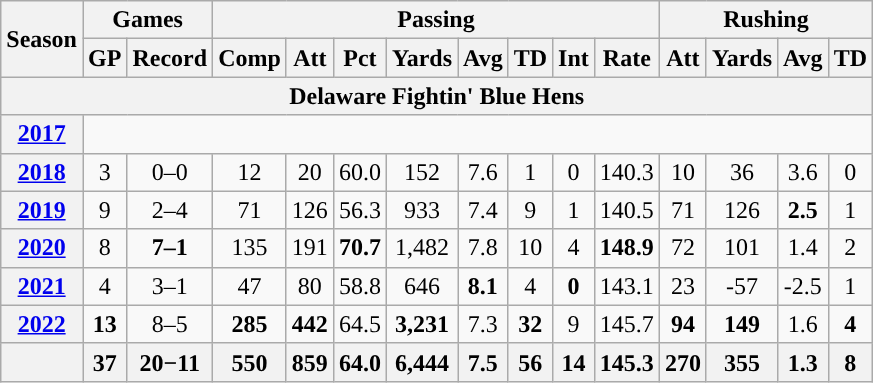<table class="wikitable" style="text-align:center;">
<tr>
<th rowspan="2">Season</th>
<th colspan="2">Games</th>
<th colspan="8">Passing</th>
<th colspan="4">Rushing</th>
</tr>
<tr>
<th>GP</th>
<th>Record</th>
<th>Comp</th>
<th>Att</th>
<th>Pct</th>
<th>Yards</th>
<th>Avg</th>
<th>TD</th>
<th>Int</th>
<th>Rate</th>
<th>Att</th>
<th>Yards</th>
<th>Avg</th>
<th>TD</th>
</tr>
<tr>
<th colspan="16">Delaware Fightin' Blue Hens</th>
</tr>
<tr>
<th><a href='#'>2017</a></th>
<td colspan="15"></td>
</tr>
<tr>
<th><a href='#'>2018</a></th>
<td>3</td>
<td>0–0</td>
<td>12</td>
<td>20</td>
<td>60.0</td>
<td>152</td>
<td>7.6</td>
<td>1</td>
<td>0</td>
<td>140.3</td>
<td>10</td>
<td>36</td>
<td>3.6</td>
<td>0</td>
</tr>
<tr>
<th><a href='#'>2019</a></th>
<td>9</td>
<td>2–4</td>
<td>71</td>
<td>126</td>
<td>56.3</td>
<td>933</td>
<td>7.4</td>
<td>9</td>
<td>1</td>
<td>140.5</td>
<td>71</td>
<td>126</td>
<td><strong>2.5</strong></td>
<td>1</td>
</tr>
<tr>
<th><a href='#'>2020</a></th>
<td>8</td>
<td><strong>7–1</strong></td>
<td>135</td>
<td>191</td>
<td><strong>70.7</strong></td>
<td>1,482</td>
<td>7.8</td>
<td>10</td>
<td>4</td>
<td><strong>148.9</strong></td>
<td>72</td>
<td>101</td>
<td>1.4</td>
<td>2</td>
</tr>
<tr>
<th><a href='#'>2021</a></th>
<td>4</td>
<td>3–1</td>
<td>47</td>
<td>80</td>
<td>58.8</td>
<td>646</td>
<td><strong>8.1</strong></td>
<td>4</td>
<td><strong>0</strong></td>
<td>143.1</td>
<td>23</td>
<td>-57</td>
<td>-2.5</td>
<td>1</td>
</tr>
<tr>
<th><a href='#'>2022</a></th>
<td><strong>13</strong></td>
<td>8–5</td>
<td><strong>285</strong></td>
<td><strong>442</strong></td>
<td>64.5</td>
<td><strong>3,231</strong></td>
<td>7.3</td>
<td><strong>32</strong></td>
<td>9</td>
<td>145.7</td>
<td><strong>94</strong></td>
<td><strong>149</strong></td>
<td>1.6</td>
<td><strong>4</strong></td>
</tr>
<tr>
<th></th>
<th>37</th>
<th>20−11</th>
<th>550</th>
<th>859</th>
<th>64.0</th>
<th>6,444</th>
<th>7.5</th>
<th>56</th>
<th>14</th>
<th>145.3</th>
<th>270</th>
<th>355</th>
<th>1.3</th>
<th>8</th>
</tr>
</table>
